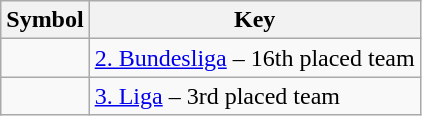<table class="wikitable" align="center">
<tr>
<th>Symbol</th>
<th>Key</th>
</tr>
<tr>
<td></td>
<td><a href='#'>2. Bundesliga</a> – 16th placed team</td>
</tr>
<tr>
<td></td>
<td><a href='#'>3. Liga</a> – 3rd placed team</td>
</tr>
</table>
